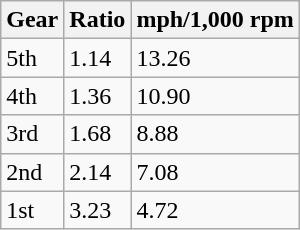<table class="wikitable">
<tr>
<th>Gear</th>
<th>Ratio</th>
<th>mph/1,000 rpm</th>
</tr>
<tr valign="top">
<td>5th</td>
<td>1.14</td>
<td>13.26</td>
</tr>
<tr>
<td>4th</td>
<td>1.36</td>
<td>10.90</td>
</tr>
<tr>
<td>3rd</td>
<td>1.68</td>
<td>8.88</td>
</tr>
<tr>
<td>2nd</td>
<td>2.14</td>
<td>7.08</td>
</tr>
<tr>
<td>1st</td>
<td>3.23</td>
<td>4.72</td>
</tr>
</table>
